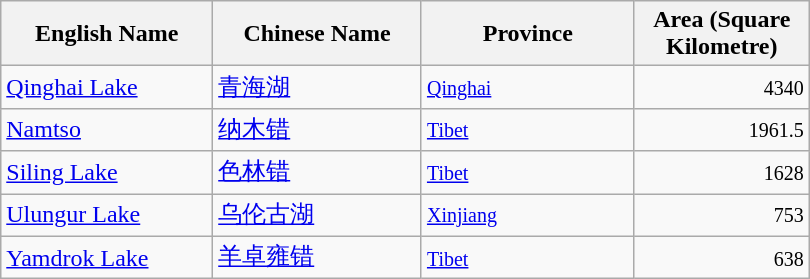<table class="wikitable" width="540">
<tr>
<th width="200">English Name</th>
<th width="200">Chinese Name</th>
<th width="200">Province</th>
<th width="140">Area (Square Kilometre)</th>
</tr>
<tr>
<td><a href='#'>Qinghai Lake</a></td>
<td><a href='#'>青海湖</a></td>
<td><small><a href='#'>Qinghai</a></small></td>
<td align ="right"><small>4340</small></td>
</tr>
<tr>
<td><a href='#'>Namtso</a></td>
<td><a href='#'>纳木错</a></td>
<td><small><a href='#'>Tibet</a></small></td>
<td align ="right"><small>1961.5</small></td>
</tr>
<tr>
<td><a href='#'>Siling Lake</a></td>
<td><a href='#'>色林错</a></td>
<td><small><a href='#'>Tibet</a></small></td>
<td align ="right"><small>1628</small></td>
</tr>
<tr>
<td><a href='#'>Ulungur Lake</a></td>
<td><a href='#'>乌伦古湖</a></td>
<td><small><a href='#'>Xinjiang</a></small></td>
<td align ="right"><small>753</small></td>
</tr>
<tr>
<td><a href='#'>Yamdrok Lake</a></td>
<td><a href='#'>羊卓雍错</a></td>
<td><small><a href='#'>Tibet</a></small></td>
<td align ="right"><small>638</small></td>
</tr>
</table>
